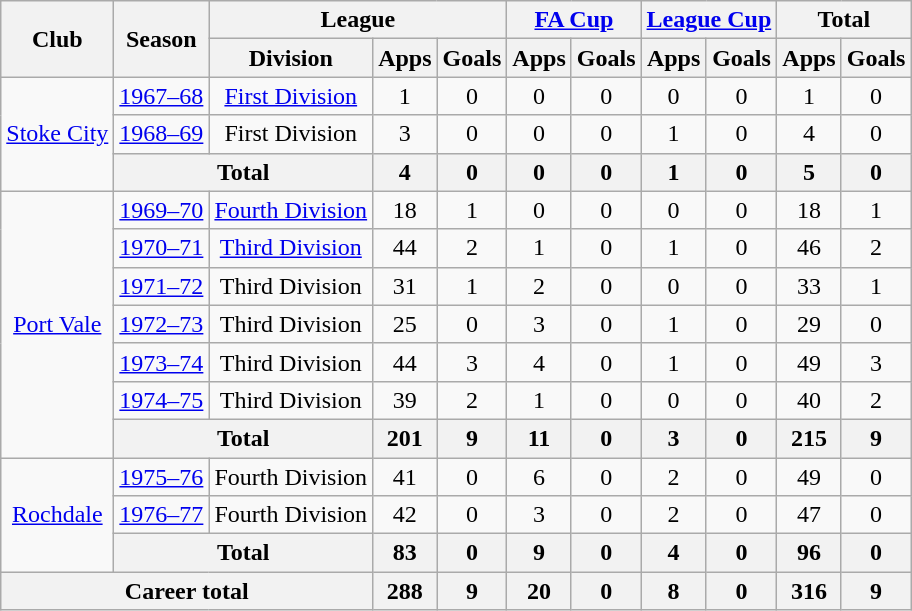<table class="wikitable" style="text-align: center;">
<tr>
<th rowspan="2">Club</th>
<th rowspan="2">Season</th>
<th colspan="3">League</th>
<th colspan="2"><a href='#'>FA Cup</a></th>
<th colspan="2"><a href='#'>League Cup</a></th>
<th colspan="2">Total</th>
</tr>
<tr>
<th>Division</th>
<th>Apps</th>
<th>Goals</th>
<th>Apps</th>
<th>Goals</th>
<th>Apps</th>
<th>Goals</th>
<th>Apps</th>
<th>Goals</th>
</tr>
<tr>
<td rowspan="3"><a href='#'>Stoke City</a></td>
<td><a href='#'>1967–68</a></td>
<td><a href='#'>First Division</a></td>
<td>1</td>
<td>0</td>
<td>0</td>
<td>0</td>
<td>0</td>
<td>0</td>
<td>1</td>
<td>0</td>
</tr>
<tr>
<td><a href='#'>1968–69</a></td>
<td>First Division</td>
<td>3</td>
<td>0</td>
<td>0</td>
<td>0</td>
<td>1</td>
<td>0</td>
<td>4</td>
<td>0</td>
</tr>
<tr>
<th colspan="2">Total</th>
<th>4</th>
<th>0</th>
<th>0</th>
<th>0</th>
<th>1</th>
<th>0</th>
<th>5</th>
<th>0</th>
</tr>
<tr>
<td rowspan="7"><a href='#'>Port Vale</a></td>
<td><a href='#'>1969–70</a></td>
<td><a href='#'>Fourth Division</a></td>
<td>18</td>
<td>1</td>
<td>0</td>
<td>0</td>
<td>0</td>
<td>0</td>
<td>18</td>
<td>1</td>
</tr>
<tr>
<td><a href='#'>1970–71</a></td>
<td><a href='#'>Third Division</a></td>
<td>44</td>
<td>2</td>
<td>1</td>
<td>0</td>
<td>1</td>
<td>0</td>
<td>46</td>
<td>2</td>
</tr>
<tr>
<td><a href='#'>1971–72</a></td>
<td>Third Division</td>
<td>31</td>
<td>1</td>
<td>2</td>
<td>0</td>
<td>0</td>
<td>0</td>
<td>33</td>
<td>1</td>
</tr>
<tr>
<td><a href='#'>1972–73</a></td>
<td>Third Division</td>
<td>25</td>
<td>0</td>
<td>3</td>
<td>0</td>
<td>1</td>
<td>0</td>
<td>29</td>
<td>0</td>
</tr>
<tr>
<td><a href='#'>1973–74</a></td>
<td>Third Division</td>
<td>44</td>
<td>3</td>
<td>4</td>
<td>0</td>
<td>1</td>
<td>0</td>
<td>49</td>
<td>3</td>
</tr>
<tr>
<td><a href='#'>1974–75</a></td>
<td>Third Division</td>
<td>39</td>
<td>2</td>
<td>1</td>
<td>0</td>
<td>0</td>
<td>0</td>
<td>40</td>
<td>2</td>
</tr>
<tr>
<th colspan="2">Total</th>
<th>201</th>
<th>9</th>
<th>11</th>
<th>0</th>
<th>3</th>
<th>0</th>
<th>215</th>
<th>9</th>
</tr>
<tr>
<td rowspan="3"><a href='#'>Rochdale</a></td>
<td><a href='#'>1975–76</a></td>
<td>Fourth Division</td>
<td>41</td>
<td>0</td>
<td>6</td>
<td>0</td>
<td>2</td>
<td>0</td>
<td>49</td>
<td>0</td>
</tr>
<tr>
<td><a href='#'>1976–77</a></td>
<td>Fourth Division</td>
<td>42</td>
<td>0</td>
<td>3</td>
<td>0</td>
<td>2</td>
<td>0</td>
<td>47</td>
<td>0</td>
</tr>
<tr>
<th colspan="2">Total</th>
<th>83</th>
<th>0</th>
<th>9</th>
<th>0</th>
<th>4</th>
<th>0</th>
<th>96</th>
<th>0</th>
</tr>
<tr>
<th colspan="3">Career total</th>
<th>288</th>
<th>9</th>
<th>20</th>
<th>0</th>
<th>8</th>
<th>0</th>
<th>316</th>
<th>9</th>
</tr>
</table>
